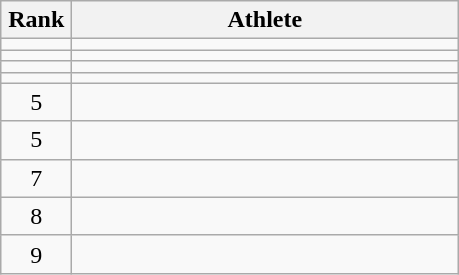<table class="wikitable" style="text-align: center;">
<tr>
<th width=40>Rank</th>
<th width=250>Athlete</th>
</tr>
<tr>
<td></td>
<td align=left></td>
</tr>
<tr>
<td></td>
<td align=left></td>
</tr>
<tr>
<td></td>
<td align=left></td>
</tr>
<tr>
<td></td>
<td align=left></td>
</tr>
<tr>
<td>5</td>
<td align=left></td>
</tr>
<tr>
<td>5</td>
<td align=left></td>
</tr>
<tr>
<td>7</td>
<td align=left></td>
</tr>
<tr>
<td>8</td>
<td align=left></td>
</tr>
<tr>
<td>9</td>
<td align=left></td>
</tr>
</table>
